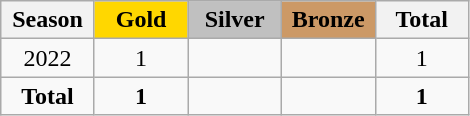<table class="wikitable" style="text-align:center">
<tr>
<th width = "55">Season</th>
<th width = "55" style="background: gold;">Gold</th>
<th width = "55" style="background: silver;">Silver</th>
<th width = "55" style="background: #cc9966;">Bronze</th>
<th width = "55">Total</th>
</tr>
<tr>
<td>2022</td>
<td>1</td>
<td></td>
<td></td>
<td>1</td>
</tr>
<tr>
<td><strong>Total</strong></td>
<td><strong>1</strong></td>
<td></td>
<td></td>
<td><strong>1</strong></td>
</tr>
</table>
